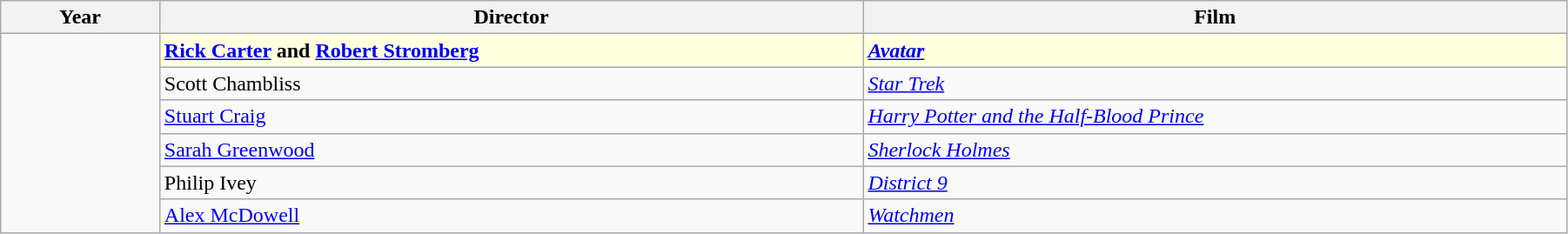<table class="wikitable" width="95%" align="center">
<tr>
<th width=7%>Year</th>
<th width=31%>Director</th>
<th width=31%>Film</th>
</tr>
<tr>
<td rowspan=6></td>
<td style="background:lightyellow"><strong><a href='#'>Rick Carter</a> and <a href='#'>Robert Stromberg</a></strong></td>
<td style="background:lightyellow"><strong><em><a href='#'>Avatar</a></em></strong></td>
</tr>
<tr>
<td>Scott Chambliss</td>
<td><em><a href='#'>Star Trek</a></em></td>
</tr>
<tr>
<td><a href='#'>Stuart Craig</a></td>
<td><em><a href='#'>Harry Potter and the Half-Blood Prince</a></em></td>
</tr>
<tr>
<td><a href='#'>Sarah Greenwood</a></td>
<td><em><a href='#'>Sherlock Holmes</a></em></td>
</tr>
<tr>
<td>Philip Ivey</td>
<td><em><a href='#'>District 9</a></em></td>
</tr>
<tr>
<td><a href='#'>Alex McDowell</a></td>
<td><em><a href='#'>Watchmen</a></em></td>
</tr>
</table>
